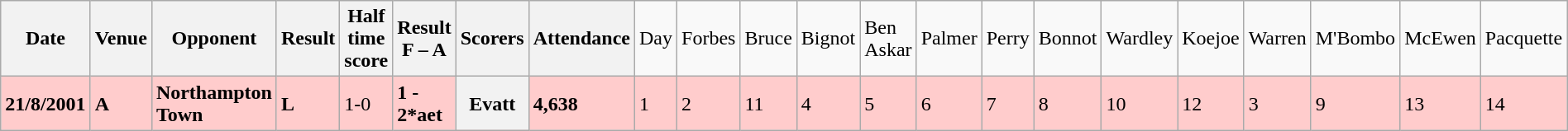<table class="wikitable">
<tr>
<th><strong>Date</strong></th>
<th><strong>Venue</strong></th>
<th><strong>Opponent</strong></th>
<th><strong>Result</strong></th>
<th><strong>Half time score</strong></th>
<th><strong>Result</strong><br><strong>F – A</strong></th>
<th><strong>Scorers</strong></th>
<th><strong>Attendance</strong></th>
<td>Day</td>
<td>Forbes</td>
<td>Bruce</td>
<td>Bignot</td>
<td>Ben Askar</td>
<td>Palmer</td>
<td>Perry</td>
<td>Bonnot</td>
<td>Wardley</td>
<td>Koejoe</td>
<td>Warren</td>
<td>M'Bombo</td>
<td>McEwen</td>
<td>Pacquette</td>
</tr>
<tr style="background: #FFCCCC;">
<td><strong>21/8/2001</strong></td>
<td><strong>A</strong></td>
<td><strong>Northampton Town</strong></td>
<td><strong>L</strong></td>
<td>1-0</td>
<td><strong>1 - 2*aet</strong></td>
<th>Evatt</th>
<td><strong>4,638</strong></td>
<td>1</td>
<td>2</td>
<td>11</td>
<td>4</td>
<td>5</td>
<td>6</td>
<td>7</td>
<td>8</td>
<td>10</td>
<td>12</td>
<td>3</td>
<td>9</td>
<td>13</td>
<td>14</td>
</tr>
</table>
